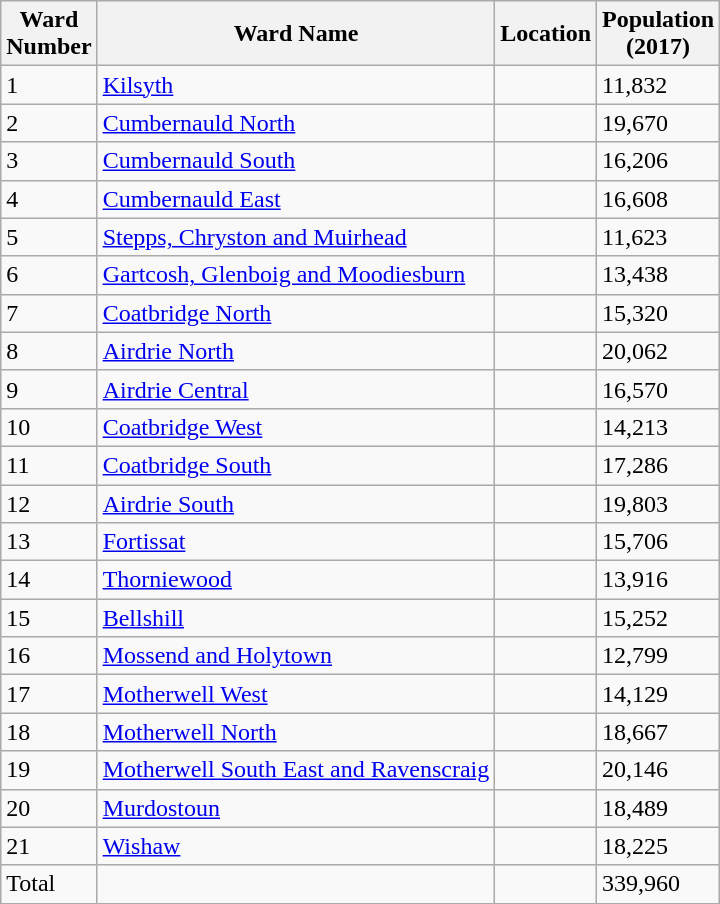<table class="wikitable sortable">
<tr>
<th>Ward<br>Number</th>
<th>Ward Name</th>
<th>Location</th>
<th>Population<br>(2017)</th>
</tr>
<tr>
<td>1</td>
<td><a href='#'>Kilsyth</a></td>
<td></td>
<td>11,832</td>
</tr>
<tr>
<td>2</td>
<td><a href='#'>Cumbernauld North</a></td>
<td></td>
<td>19,670</td>
</tr>
<tr>
<td>3</td>
<td><a href='#'>Cumbernauld South</a></td>
<td></td>
<td>16,206</td>
</tr>
<tr>
<td>4</td>
<td><a href='#'>Cumbernauld East</a></td>
<td></td>
<td>16,608</td>
</tr>
<tr>
<td>5</td>
<td><a href='#'>Stepps, Chryston and Muirhead</a></td>
<td></td>
<td>11,623</td>
</tr>
<tr>
<td>6</td>
<td><a href='#'>Gartcosh, Glenboig and Moodiesburn</a></td>
<td></td>
<td>13,438</td>
</tr>
<tr>
<td>7</td>
<td><a href='#'>Coatbridge North</a></td>
<td></td>
<td>15,320</td>
</tr>
<tr>
<td>8</td>
<td><a href='#'>Airdrie North</a></td>
<td></td>
<td>20,062</td>
</tr>
<tr>
<td>9</td>
<td><a href='#'>Airdrie Central</a></td>
<td></td>
<td>16,570</td>
</tr>
<tr>
<td>10</td>
<td><a href='#'>Coatbridge West</a></td>
<td></td>
<td>14,213</td>
</tr>
<tr>
<td>11</td>
<td><a href='#'>Coatbridge South</a></td>
<td></td>
<td>17,286</td>
</tr>
<tr>
<td>12</td>
<td><a href='#'>Airdrie South</a></td>
<td></td>
<td>19,803</td>
</tr>
<tr>
<td>13</td>
<td><a href='#'>Fortissat</a></td>
<td></td>
<td>15,706</td>
</tr>
<tr>
<td>14</td>
<td><a href='#'>Thorniewood</a></td>
<td></td>
<td>13,916</td>
</tr>
<tr>
<td>15</td>
<td><a href='#'>Bellshill</a></td>
<td></td>
<td>15,252</td>
</tr>
<tr>
<td>16</td>
<td><a href='#'>Mossend and Holytown</a></td>
<td></td>
<td>12,799</td>
</tr>
<tr>
<td>17</td>
<td><a href='#'>Motherwell West</a></td>
<td></td>
<td>14,129</td>
</tr>
<tr>
<td>18</td>
<td><a href='#'>Motherwell North</a></td>
<td></td>
<td>18,667</td>
</tr>
<tr>
<td>19</td>
<td><a href='#'>Motherwell South East and Ravenscraig</a></td>
<td></td>
<td>20,146</td>
</tr>
<tr>
<td>20</td>
<td><a href='#'>Murdostoun</a></td>
<td></td>
<td>18,489</td>
</tr>
<tr>
<td>21</td>
<td><a href='#'>Wishaw</a></td>
<td></td>
<td>18,225</td>
</tr>
<tr>
<td align=left>Total</td>
<td></td>
<td></td>
<td align=left>339,960</td>
</tr>
</table>
